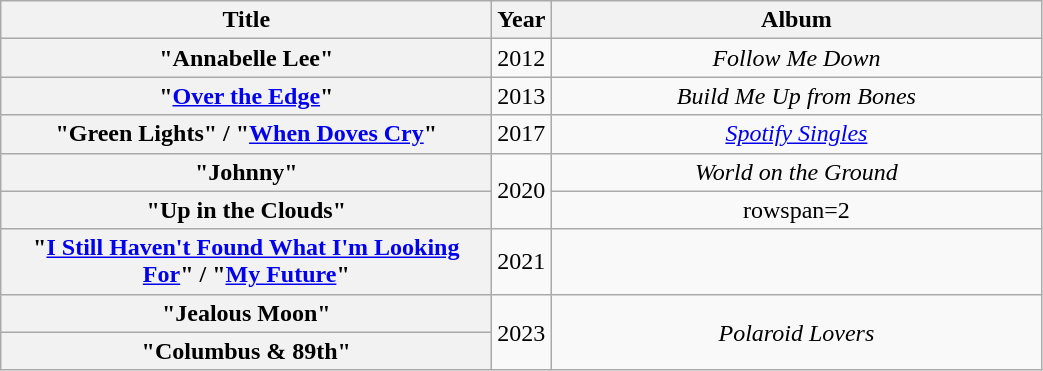<table class="wikitable plainrowheaders" style="text-align:center;">
<tr>
<th rowspan="1" style="width:20em;">Title</th>
<th rowspan="1" style="width:1em;">Year</th>
<th rowspan="1" style="width:20em;">Album</th>
</tr>
<tr>
<th scope="row">"Annabelle Lee"</th>
<td>2012</td>
<td><em>Follow Me Down</em></td>
</tr>
<tr>
<th scope="row">"<a href='#'>Over the Edge</a>"</th>
<td>2013</td>
<td><em>Build Me Up from Bones</em></td>
</tr>
<tr>
<th scope="row">"Green Lights" / "<a href='#'>When Doves Cry</a>"</th>
<td>2017</td>
<td><em><a href='#'>Spotify Singles</a></em></td>
</tr>
<tr>
<th scope="row">"Johnny"</th>
<td rowspan=2>2020</td>
<td><em>World on the Ground</em></td>
</tr>
<tr>
<th scope="row">"Up in the Clouds"</th>
<td>rowspan=2 </td>
</tr>
<tr>
<th scope="row">"<a href='#'>I Still Haven't Found What I'm Looking For</a>" / "<a href='#'>My Future</a>"</th>
<td>2021</td>
</tr>
<tr>
<th scope="row">"Jealous Moon"</th>
<td rowspan=2>2023</td>
<td rowspan=2><em>Polaroid Lovers</em></td>
</tr>
<tr>
<th scope="row">"Columbus & 89th"</th>
</tr>
</table>
